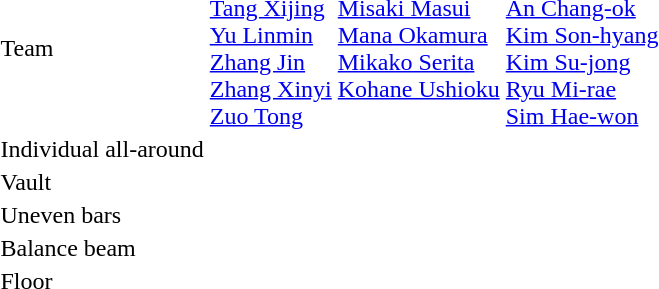<table>
<tr>
<td>Team<br></td>
<td><br><a href='#'>Tang Xijing</a><br><a href='#'>Yu Linmin</a><br><a href='#'>Zhang Jin</a><br><a href='#'>Zhang Xinyi</a><br><a href='#'>Zuo Tong</a></td>
<td valign=top><br><a href='#'>Misaki Masui</a><br><a href='#'>Mana Okamura</a><br><a href='#'>Mikako Serita</a><br><a href='#'>Kohane Ushioku</a></td>
<td><br><a href='#'>An Chang-ok</a><br><a href='#'>Kim Son-hyang</a><br><a href='#'>Kim Su-jong</a><br><a href='#'>Ryu Mi-rae</a><br><a href='#'>Sim Hae-won</a></td>
</tr>
<tr>
<td>Individual all-around<br></td>
<td></td>
<td></td>
<td></td>
</tr>
<tr>
<td>Vault<br></td>
<td></td>
<td></td>
<td></td>
</tr>
<tr>
<td>Uneven bars<br></td>
<td></td>
<td></td>
<td></td>
</tr>
<tr>
<td>Balance beam<br></td>
<td></td>
<td></td>
<td></td>
</tr>
<tr>
<td>Floor<br></td>
<td></td>
<td></td>
<td></td>
</tr>
</table>
